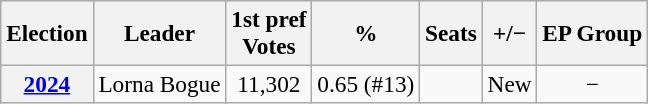<table class="wikitable" style="font-size:97%; text-align:center;">
<tr>
<th>Election</th>
<th>Leader</th>
<th>1st pref<br>Votes</th>
<th>%</th>
<th>Seats</th>
<th>+/−</th>
<th>EP Group</th>
</tr>
<tr>
<th><a href='#'>2024</a></th>
<td>Lorna Bogue</td>
<td>11,302</td>
<td>0.65 (#13)</td>
<td></td>
<td>New</td>
<td>−</td>
</tr>
</table>
